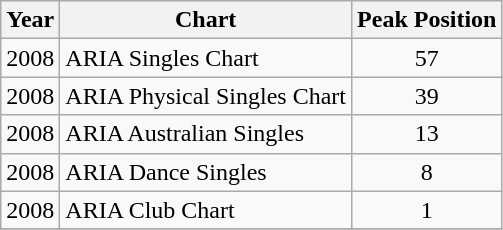<table class="wikitable" border="1">
<tr>
<th>Year</th>
<th>Chart</th>
<th>Peak Position</th>
</tr>
<tr>
<td>2008</td>
<td>ARIA Singles Chart</td>
<td align="center">57</td>
</tr>
<tr>
<td>2008</td>
<td>ARIA Physical Singles Chart</td>
<td align="center">39</td>
</tr>
<tr>
<td>2008</td>
<td>ARIA Australian Singles</td>
<td align="center">13</td>
</tr>
<tr>
<td>2008</td>
<td>ARIA Dance Singles</td>
<td align="center">8</td>
</tr>
<tr>
<td>2008</td>
<td>ARIA Club Chart</td>
<td align="center">1</td>
</tr>
<tr>
</tr>
</table>
